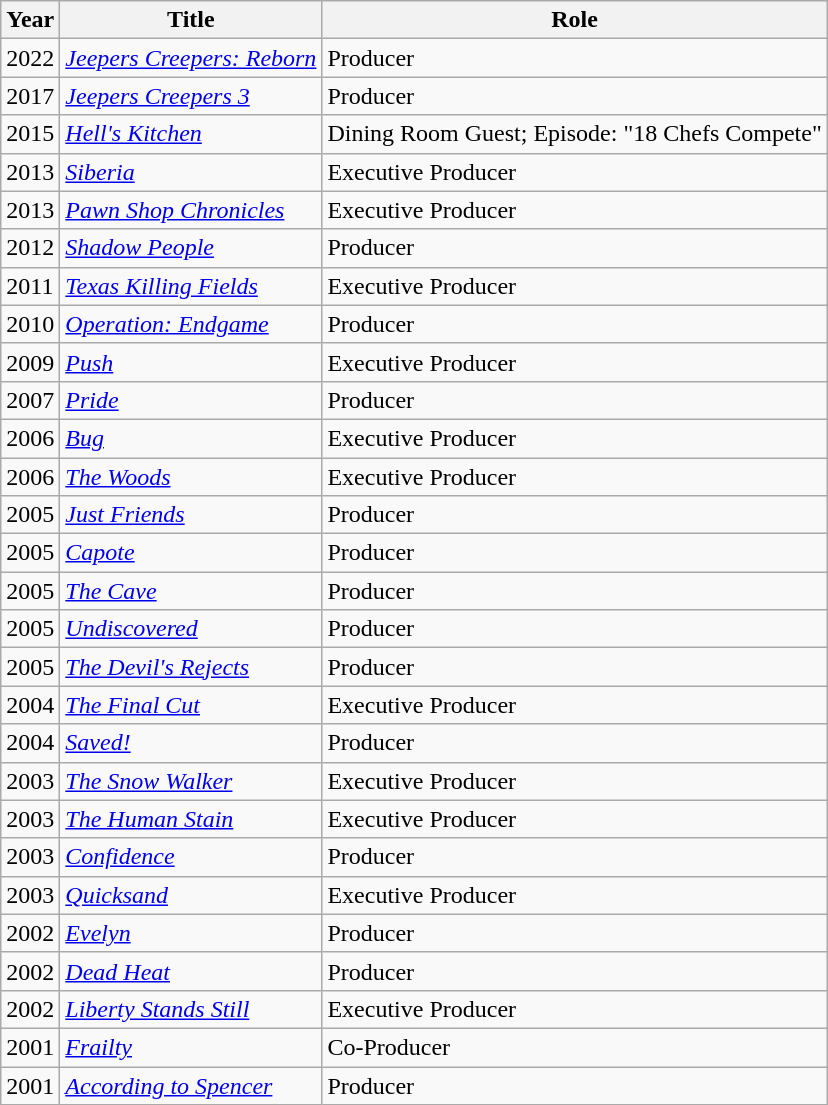<table class="wikitable">
<tr>
<th>Year</th>
<th>Title</th>
<th>Role</th>
</tr>
<tr>
<td>2022</td>
<td><em><a href='#'>Jeepers Creepers: Reborn</a></em></td>
<td>Producer</td>
</tr>
<tr>
<td>2017</td>
<td><em><a href='#'>Jeepers Creepers 3</a></em></td>
<td>Producer</td>
</tr>
<tr>
<td>2015</td>
<td><em><a href='#'>Hell's Kitchen</a></em></td>
<td>Dining Room Guest; Episode: "18 Chefs Compete"</td>
</tr>
<tr>
<td>2013</td>
<td><em><a href='#'>Siberia</a></em></td>
<td>Executive Producer</td>
</tr>
<tr>
<td>2013</td>
<td><em><a href='#'>Pawn Shop Chronicles</a></em></td>
<td>Executive Producer</td>
</tr>
<tr>
<td>2012</td>
<td><em><a href='#'>Shadow People</a></em></td>
<td>Producer</td>
</tr>
<tr>
<td>2011</td>
<td><em><a href='#'>Texas Killing Fields</a></em></td>
<td>Executive Producer</td>
</tr>
<tr>
<td>2010</td>
<td><em><a href='#'>Operation: Endgame</a></em></td>
<td>Producer</td>
</tr>
<tr>
<td>2009</td>
<td><em><a href='#'>Push</a></em></td>
<td>Executive Producer</td>
</tr>
<tr>
<td>2007</td>
<td><em><a href='#'>Pride</a></em></td>
<td>Producer</td>
</tr>
<tr>
<td>2006</td>
<td><em><a href='#'>Bug</a></em></td>
<td>Executive Producer</td>
</tr>
<tr>
<td>2006</td>
<td><em><a href='#'>The Woods</a></em></td>
<td>Executive Producer</td>
</tr>
<tr>
<td>2005</td>
<td><em><a href='#'>Just Friends</a></em></td>
<td>Producer</td>
</tr>
<tr>
<td>2005</td>
<td><em><a href='#'>Capote</a></em></td>
<td>Producer</td>
</tr>
<tr>
<td>2005</td>
<td><em><a href='#'>The Cave</a></em></td>
<td>Producer</td>
</tr>
<tr>
<td>2005</td>
<td><em><a href='#'>Undiscovered</a></em></td>
<td>Producer</td>
</tr>
<tr>
<td>2005</td>
<td><em><a href='#'>The Devil's Rejects</a></em></td>
<td>Producer</td>
</tr>
<tr>
<td>2004</td>
<td><em><a href='#'>The Final Cut</a></em></td>
<td>Executive Producer</td>
</tr>
<tr>
<td>2004</td>
<td><em><a href='#'>Saved!</a></em></td>
<td>Producer</td>
</tr>
<tr>
<td>2003</td>
<td><em><a href='#'>The Snow Walker</a></em></td>
<td>Executive Producer</td>
</tr>
<tr>
<td>2003</td>
<td><em><a href='#'>The Human Stain</a></em></td>
<td>Executive Producer</td>
</tr>
<tr>
<td>2003</td>
<td><em><a href='#'>Confidence</a></em></td>
<td>Producer</td>
</tr>
<tr>
<td>2003</td>
<td><em><a href='#'>Quicksand</a></em></td>
<td>Executive Producer</td>
</tr>
<tr>
<td>2002</td>
<td><em><a href='#'>Evelyn</a></em></td>
<td>Producer</td>
</tr>
<tr>
<td>2002</td>
<td><em><a href='#'>Dead Heat</a></em></td>
<td>Producer</td>
</tr>
<tr>
<td>2002</td>
<td><em><a href='#'>Liberty Stands Still</a></em></td>
<td>Executive Producer</td>
</tr>
<tr>
<td>2001</td>
<td><em><a href='#'>Frailty</a></em></td>
<td>Co-Producer</td>
</tr>
<tr>
<td>2001</td>
<td><em><a href='#'>According to Spencer</a></em></td>
<td>Producer</td>
</tr>
</table>
